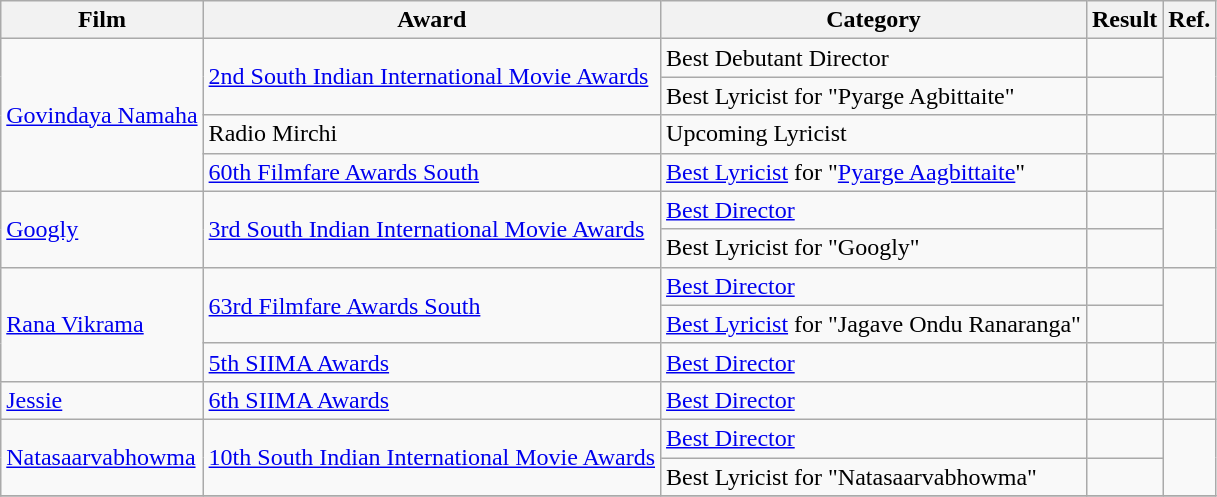<table class="wikitable sortable">
<tr>
<th>Film</th>
<th>Award</th>
<th>Category</th>
<th>Result</th>
<th>Ref.</th>
</tr>
<tr>
<td rowspan=4><a href='#'>Govindaya Namaha</a></td>
<td rowspan=2><a href='#'>2nd South Indian International Movie Awards</a></td>
<td>Best Debutant Director</td>
<td></td>
<td rowspan=2></td>
</tr>
<tr>
<td>Best Lyricist for "Pyarge Agbittaite"</td>
<td></td>
</tr>
<tr>
<td>Radio Mirchi</td>
<td>Upcoming Lyricist</td>
<td></td>
<td></td>
</tr>
<tr>
<td><a href='#'>60th Filmfare Awards South</a></td>
<td><a href='#'>Best Lyricist</a> for "<a href='#'>Pyarge Aagbittaite</a>"</td>
<td></td>
<td></td>
</tr>
<tr>
<td rowspan=2><a href='#'>Googly</a></td>
<td rowspan=2><a href='#'>3rd South Indian International Movie Awards</a></td>
<td><a href='#'>Best Director</a></td>
<td></td>
<td rowspan=2></td>
</tr>
<tr>
<td>Best Lyricist for "Googly"</td>
<td></td>
</tr>
<tr>
<td rowspan=3><a href='#'>Rana Vikrama</a></td>
<td rowspan=2><a href='#'>63rd Filmfare Awards South</a></td>
<td><a href='#'>Best Director</a></td>
<td></td>
<td rowspan=2></td>
</tr>
<tr>
<td><a href='#'>Best Lyricist</a> for "Jagave Ondu Ranaranga"</td>
<td></td>
</tr>
<tr>
<td><a href='#'>5th SIIMA Awards</a></td>
<td><a href='#'>Best Director</a></td>
<td></td>
<td></td>
</tr>
<tr>
<td rowspan=1><a href='#'>Jessie</a></td>
<td><a href='#'>6th SIIMA Awards</a></td>
<td><a href='#'>Best Director</a></td>
<td></td>
<td></td>
</tr>
<tr>
<td rowspan=2><a href='#'>Natasaarvabhowma</a></td>
<td rowspan=2><a href='#'>10th South Indian International Movie Awards</a></td>
<td><a href='#'>Best Director</a></td>
<td></td>
<td rowspan=2></td>
</tr>
<tr>
<td>Best Lyricist for "Natasaarvabhowma"</td>
<td></td>
</tr>
<tr>
</tr>
</table>
